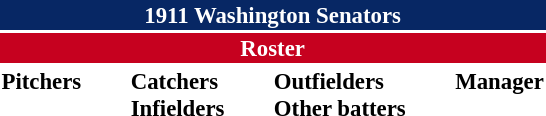<table class="toccolours" style="font-size: 95%;">
<tr>
<th colspan="10" style="background-color: #072764; color: white; text-align: center;">1911 Washington Senators</th>
</tr>
<tr>
<td colspan="10" style="background-color: #c6011f; color: white; text-align: center;"><strong>Roster</strong></td>
</tr>
<tr>
<td valign="top"><strong>Pitchers</strong><br>








</td>
<td width="25px"></td>
<td valign="top"><strong>Catchers</strong><br>


<strong>Infielders</strong>






</td>
<td width="25px"></td>
<td valign="top"><strong>Outfielders</strong><br>






<strong>Other batters</strong>
</td>
<td width="25px"></td>
<td valign="top"><strong>Manager</strong><br></td>
</tr>
</table>
